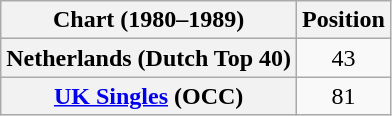<table class="wikitable sortable plainrowheaders">
<tr>
<th scope="col">Chart (1980–1989)</th>
<th scope="col">Position</th>
</tr>
<tr>
<th scope="row">Netherlands (Dutch Top 40)</th>
<td style="text-align:center;">43</td>
</tr>
<tr>
<th scope="row"><a href='#'>UK Singles</a> (OCC)</th>
<td style="text-align:center;">81</td>
</tr>
</table>
